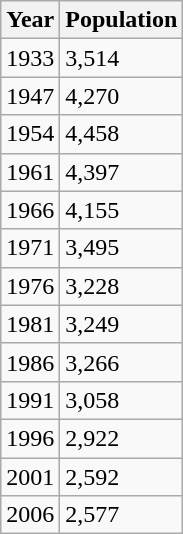<table class="wikitable">
<tr>
<th>Year</th>
<th>Population</th>
</tr>
<tr>
<td>1933</td>
<td>3,514</td>
</tr>
<tr>
<td>1947</td>
<td>4,270</td>
</tr>
<tr>
<td>1954</td>
<td>4,458</td>
</tr>
<tr>
<td>1961</td>
<td>4,397</td>
</tr>
<tr>
<td>1966</td>
<td>4,155</td>
</tr>
<tr>
<td>1971</td>
<td>3,495</td>
</tr>
<tr>
<td>1976</td>
<td>3,228</td>
</tr>
<tr>
<td>1981</td>
<td>3,249</td>
</tr>
<tr>
<td>1986</td>
<td>3,266</td>
</tr>
<tr>
<td>1991</td>
<td>3,058</td>
</tr>
<tr>
<td>1996</td>
<td>2,922</td>
</tr>
<tr>
<td>2001</td>
<td>2,592</td>
</tr>
<tr>
<td>2006</td>
<td>2,577</td>
</tr>
</table>
